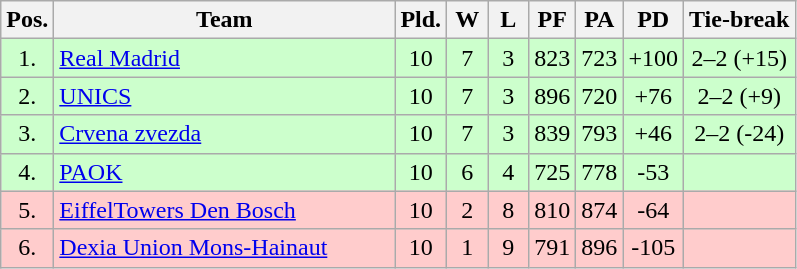<table class="wikitable" style="text-align:center">
<tr>
<th width=15>Pos.</th>
<th width=220>Team</th>
<th width=20>Pld.</th>
<th width=20>W</th>
<th width=20>L</th>
<th width=20>PF</th>
<th width=20>PA</th>
<th width=20>PD</th>
<th>Tie-break</th>
</tr>
<tr style="background: #ccffcc;">
<td>1.</td>
<td align=left> <a href='#'>Real Madrid</a></td>
<td>10</td>
<td>7</td>
<td>3</td>
<td>823</td>
<td>723</td>
<td>+100</td>
<td>2–2 (+15)</td>
</tr>
<tr style="background: #ccffcc;">
<td>2.</td>
<td align=left> <a href='#'>UNICS</a></td>
<td>10</td>
<td>7</td>
<td>3</td>
<td>896</td>
<td>720</td>
<td>+76</td>
<td>2–2 (+9)</td>
</tr>
<tr style="background: #ccffcc;">
<td>3.</td>
<td align=left> <a href='#'>Crvena zvezda</a></td>
<td>10</td>
<td>7</td>
<td>3</td>
<td>839</td>
<td>793</td>
<td>+46</td>
<td>2–2 (-24)</td>
</tr>
<tr style="background: #ccffcc;">
<td>4.</td>
<td align=left> <a href='#'>PAOK</a></td>
<td>10</td>
<td>6</td>
<td>4</td>
<td>725</td>
<td>778</td>
<td>-53</td>
<td></td>
</tr>
<tr style="background: #ffcccc;">
<td>5.</td>
<td align=left> <a href='#'>EiffelTowers Den Bosch</a></td>
<td>10</td>
<td>2</td>
<td>8</td>
<td>810</td>
<td>874</td>
<td>-64</td>
<td></td>
</tr>
<tr style="background: #ffcccc;">
<td>6.</td>
<td align=left> <a href='#'>Dexia Union Mons-Hainaut</a></td>
<td>10</td>
<td>1</td>
<td>9</td>
<td>791</td>
<td>896</td>
<td>-105</td>
<td></td>
</tr>
</table>
